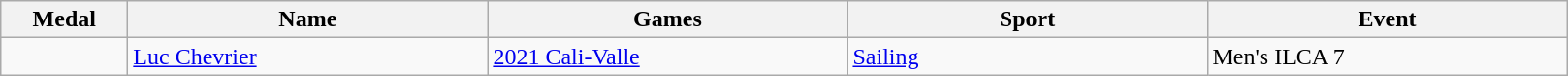<table class="sortable wikitable">
<tr>
<th style="width:5em">Medal</th>
<th style="width:15em">Name</th>
<th style="width:15em">Games</th>
<th style="width:15em">Sport</th>
<th style="width:15em">Event</th>
</tr>
<tr>
<td></td>
<td><a href='#'>Luc Chevrier</a></td>
<td><a href='#'>2021 Cali-Valle</a></td>
<td> <a href='#'>Sailing</a></td>
<td>Men's ILCA 7</td>
</tr>
</table>
